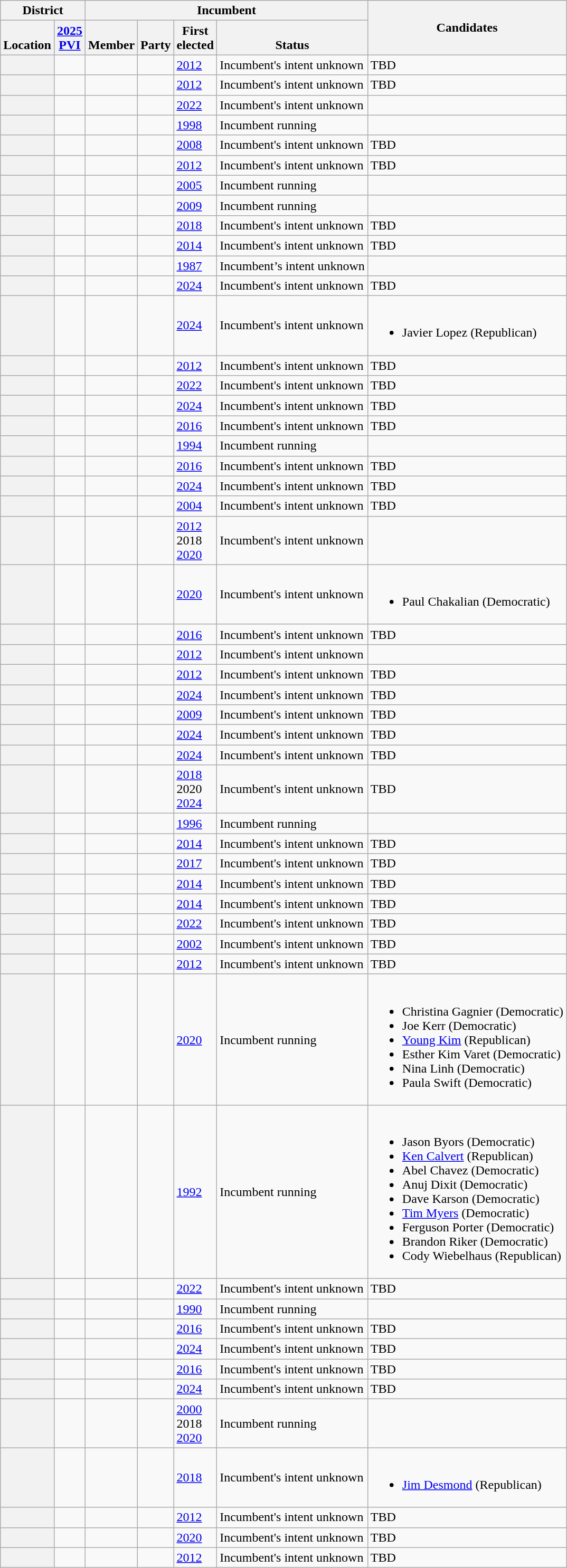<table class="wikitable sortable">
<tr>
<th colspan=2>District</th>
<th colspan=4>Incumbent</th>
<th rowspan=2 class="unsortable">Candidates</th>
</tr>
<tr valign=bottom>
<th>Location</th>
<th><a href='#'>2025<br>PVI</a></th>
<th>Member</th>
<th>Party</th>
<th>First<br>elected</th>
<th>Status</th>
</tr>
<tr>
<th></th>
<td></td>
<td></td>
<td></td>
<td><a href='#'>2012</a></td>
<td>Incumbent's intent unknown</td>
<td>TBD</td>
</tr>
<tr>
<th></th>
<td></td>
<td></td>
<td></td>
<td><a href='#'>2012</a></td>
<td>Incumbent's intent unknown</td>
<td>TBD</td>
</tr>
<tr>
<th></th>
<td></td>
<td></td>
<td></td>
<td><a href='#'>2022</a></td>
<td>Incumbent's intent unknown</td>
<td></td>
</tr>
<tr>
<th></th>
<td></td>
<td></td>
<td></td>
<td><a href='#'>1998</a></td>
<td>Incumbent running</td>
<td></td>
</tr>
<tr>
<th></th>
<td></td>
<td></td>
<td></td>
<td><a href='#'>2008</a></td>
<td>Incumbent's intent unknown</td>
<td>TBD</td>
</tr>
<tr>
<th></th>
<td></td>
<td></td>
<td></td>
<td><a href='#'>2012</a></td>
<td>Incumbent's intent unknown</td>
<td>TBD</td>
</tr>
<tr>
<th></th>
<td></td>
<td></td>
<td></td>
<td><a href='#'>2005 </a></td>
<td>Incumbent running</td>
<td></td>
</tr>
<tr>
<th></th>
<td></td>
<td></td>
<td></td>
<td><a href='#'>2009 </a></td>
<td>Incumbent running</td>
<td></td>
</tr>
<tr>
<th></th>
<td></td>
<td></td>
<td></td>
<td><a href='#'>2018</a></td>
<td>Incumbent's intent unknown</td>
<td>TBD</td>
</tr>
<tr>
<th></th>
<td></td>
<td></td>
<td></td>
<td><a href='#'>2014</a></td>
<td>Incumbent's intent unknown</td>
<td>TBD</td>
</tr>
<tr>
<th></th>
<td></td>
<td></td>
<td></td>
<td><a href='#'>1987 </a></td>
<td>Incumbent’s intent unknown</td>
<td></td>
</tr>
<tr>
<th></th>
<td></td>
<td></td>
<td></td>
<td><a href='#'>2024</a></td>
<td>Incumbent's intent unknown</td>
<td>TBD</td>
</tr>
<tr>
<th></th>
<td></td>
<td></td>
<td></td>
<td><a href='#'>2024</a></td>
<td>Incumbent's intent unknown</td>
<td><br><ul><li>Javier Lopez (Republican)</li></ul></td>
</tr>
<tr>
<th></th>
<td></td>
<td></td>
<td></td>
<td><a href='#'>2012</a></td>
<td>Incumbent's intent unknown</td>
<td>TBD</td>
</tr>
<tr>
<th></th>
<td></td>
<td></td>
<td></td>
<td><a href='#'>2022</a></td>
<td>Incumbent's intent unknown</td>
<td>TBD</td>
</tr>
<tr>
<th></th>
<td></td>
<td></td>
<td></td>
<td><a href='#'>2024</a></td>
<td>Incumbent's intent unknown</td>
<td>TBD</td>
</tr>
<tr>
<th></th>
<td></td>
<td></td>
<td></td>
<td><a href='#'>2016</a></td>
<td>Incumbent's intent unknown</td>
<td>TBD</td>
</tr>
<tr>
<th></th>
<td></td>
<td></td>
<td></td>
<td><a href='#'>1994</a></td>
<td>Incumbent running</td>
<td></td>
</tr>
<tr>
<th></th>
<td></td>
<td></td>
<td></td>
<td><a href='#'>2016</a></td>
<td>Incumbent's intent unknown</td>
<td>TBD</td>
</tr>
<tr>
<th></th>
<td></td>
<td></td>
<td></td>
<td><a href='#'>2024 </a></td>
<td>Incumbent's intent unknown</td>
<td>TBD</td>
</tr>
<tr>
<th></th>
<td></td>
<td></td>
<td></td>
<td><a href='#'>2004</a></td>
<td>Incumbent's intent unknown</td>
<td>TBD</td>
</tr>
<tr>
<th></th>
<td></td>
<td></td>
<td></td>
<td><a href='#'>2012</a><br>2018 <br><a href='#'>2020</a></td>
<td>Incumbent's intent unknown</td>
<td></td>
</tr>
<tr>
<th></th>
<td></td>
<td></td>
<td></td>
<td><a href='#'>2020</a></td>
<td>Incumbent's intent unknown</td>
<td><br><ul><li>Paul Chakalian (Democratic)</li></ul></td>
</tr>
<tr>
<th></th>
<td></td>
<td></td>
<td></td>
<td><a href='#'>2016</a></td>
<td>Incumbent's intent unknown</td>
<td>TBD</td>
</tr>
<tr>
<th></th>
<td></td>
<td></td>
<td></td>
<td><a href='#'>2012</a></td>
<td>Incumbent's intent unknown</td>
<td></td>
</tr>
<tr>
<th></th>
<td></td>
<td></td>
<td></td>
<td><a href='#'>2012</a></td>
<td>Incumbent's intent unknown</td>
<td>TBD</td>
</tr>
<tr>
<th></th>
<td></td>
<td></td>
<td></td>
<td><a href='#'>2024</a></td>
<td>Incumbent's intent unknown</td>
<td>TBD</td>
</tr>
<tr>
<th></th>
<td></td>
<td></td>
<td></td>
<td><a href='#'>2009 </a></td>
<td>Incumbent's intent unknown</td>
<td>TBD</td>
</tr>
<tr>
<th></th>
<td></td>
<td></td>
<td></td>
<td><a href='#'>2024</a></td>
<td>Incumbent's intent unknown</td>
<td>TBD</td>
</tr>
<tr>
<th></th>
<td></td>
<td></td>
<td></td>
<td><a href='#'>2024</a></td>
<td>Incumbent's intent unknown</td>
<td>TBD</td>
</tr>
<tr>
<th></th>
<td></td>
<td></td>
<td></td>
<td><a href='#'>2018</a><br>2020 <br><a href='#'>2024</a></td>
<td>Incumbent's intent unknown</td>
<td>TBD</td>
</tr>
<tr>
<th></th>
<td></td>
<td></td>
<td></td>
<td><a href='#'>1996</a></td>
<td>Incumbent running</td>
<td></td>
</tr>
<tr>
<th></th>
<td></td>
<td></td>
<td></td>
<td><a href='#'>2014</a></td>
<td>Incumbent's intent unknown</td>
<td>TBD</td>
</tr>
<tr>
<th></th>
<td></td>
<td></td>
<td></td>
<td><a href='#'>2017 </a></td>
<td>Incumbent's intent unknown</td>
<td>TBD</td>
</tr>
<tr>
<th></th>
<td></td>
<td></td>
<td></td>
<td><a href='#'>2014</a></td>
<td>Incumbent's intent unknown</td>
<td>TBD</td>
</tr>
<tr>
<th></th>
<td></td>
<td></td>
<td></td>
<td><a href='#'>2014</a></td>
<td>Incumbent's intent unknown</td>
<td>TBD</td>
</tr>
<tr>
<th></th>
<td></td>
<td></td>
<td></td>
<td><a href='#'>2022</a></td>
<td>Incumbent's intent unknown</td>
<td>TBD</td>
</tr>
<tr>
<th></th>
<td></td>
<td></td>
<td></td>
<td><a href='#'>2002</a></td>
<td>Incumbent's intent unknown</td>
<td>TBD</td>
</tr>
<tr>
<th></th>
<td></td>
<td></td>
<td></td>
<td><a href='#'>2012</a></td>
<td>Incumbent's intent unknown</td>
<td>TBD</td>
</tr>
<tr>
<th></th>
<td></td>
<td></td>
<td></td>
<td><a href='#'>2020</a></td>
<td>Incumbent running</td>
<td><br><ul><li>Christina Gagnier (Democratic)</li><li>Joe Kerr (Democratic)</li><li><a href='#'>Young Kim</a> (Republican)</li><li>Esther Kim Varet (Democratic)</li><li>Nina Linh (Democratic)</li><li>Paula Swift (Democratic)</li></ul></td>
</tr>
<tr>
<th></th>
<td></td>
<td></td>
<td></td>
<td><a href='#'>1992</a></td>
<td>Incumbent running</td>
<td nowrap><br><ul><li>Jason Byors (Democratic)</li><li><a href='#'>Ken Calvert</a> (Republican)</li><li>Abel Chavez (Democratic)</li><li>Anuj Dixit (Democratic)</li><li>Dave Karson (Democratic)</li><li><a href='#'>Tim Myers</a> (Democratic)</li><li>Ferguson Porter (Democratic)</li><li>Brandon Riker (Democratic)</li><li>Cody Wiebelhaus (Republican)</li></ul></td>
</tr>
<tr>
<th></th>
<td></td>
<td></td>
<td></td>
<td><a href='#'>2022</a></td>
<td>Incumbent's intent unknown</td>
<td>TBD</td>
</tr>
<tr>
<th></th>
<td></td>
<td></td>
<td></td>
<td><a href='#'>1990</a></td>
<td>Incumbent running</td>
<td></td>
</tr>
<tr>
<th></th>
<td></td>
<td></td>
<td></td>
<td><a href='#'>2016</a></td>
<td>Incumbent's intent unknown</td>
<td>TBD</td>
</tr>
<tr>
<th></th>
<td></td>
<td></td>
<td></td>
<td><a href='#'>2024</a></td>
<td>Incumbent's intent unknown</td>
<td>TBD</td>
</tr>
<tr>
<th></th>
<td></td>
<td></td>
<td></td>
<td><a href='#'>2016</a></td>
<td>Incumbent's intent unknown</td>
<td>TBD</td>
</tr>
<tr>
<th></th>
<td></td>
<td></td>
<td></td>
<td><a href='#'>2024</a></td>
<td>Incumbent's intent unknown</td>
<td>TBD</td>
</tr>
<tr>
<th></th>
<td></td>
<td></td>
<td></td>
<td><a href='#'>2000</a><br>2018 <br><a href='#'>2020</a></td>
<td>Incumbent running</td>
<td></td>
</tr>
<tr>
<th></th>
<td></td>
<td></td>
<td></td>
<td><a href='#'>2018</a></td>
<td>Incumbent's intent unknown</td>
<td><br><ul><li><a href='#'>Jim Desmond</a> (Republican)</li></ul></td>
</tr>
<tr>
<th></th>
<td></td>
<td></td>
<td></td>
<td><a href='#'>2012</a></td>
<td>Incumbent's intent unknown</td>
<td>TBD</td>
</tr>
<tr>
<th></th>
<td></td>
<td></td>
<td></td>
<td><a href='#'>2020</a></td>
<td>Incumbent's intent unknown</td>
<td>TBD</td>
</tr>
<tr>
<th></th>
<td></td>
<td></td>
<td></td>
<td><a href='#'>2012</a></td>
<td>Incumbent's intent unknown</td>
<td>TBD</td>
</tr>
</table>
